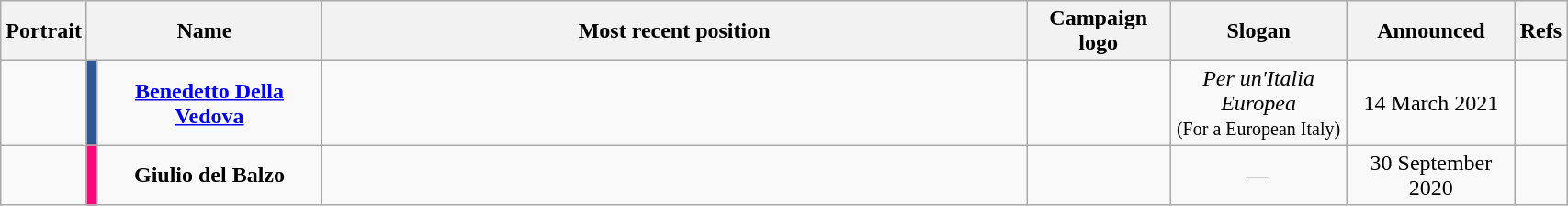<table class="wikitable" style="text-align:center; width:90%; border:1px #AAAAFF solid">
<tr>
<th>Portrait</th>
<th colspan=2 width=15%>Name</th>
<th width=45%>Most recent position</th>
<th>Campaign logo</th>
<th>Slogan</th>
<th>Announced</th>
<th>Refs</th>
</tr>
<tr style="text-align: center;"  |>
<td></td>
<td style="background:#2E5894;"></td>
<td><strong><a href='#'>Benedetto Della Vedova</a></strong><br></td>
<td><br></td>
<td><br></td>
<td><em>Per un'Italia Europea</em><br><small>(For a European Italy)</small></td>
<td>14 March 2021</td>
<td></td>
</tr>
<tr style="text-align: center;"  |>
<td></td>
<td style="background:#FB077A;"></td>
<td><strong>Giulio del Balzo</strong><br></td>
<td></td>
<td><br></td>
<td>—</td>
<td>30 September 2020</td>
<td></td>
</tr>
</table>
